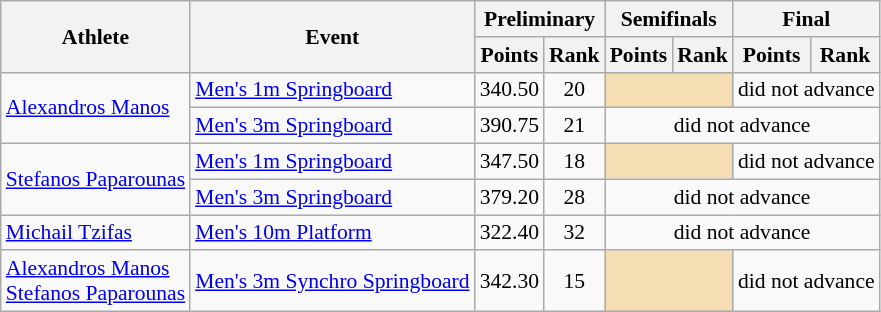<table class=wikitable style="font-size:90%">
<tr>
<th rowspan="2">Athlete</th>
<th rowspan="2">Event</th>
<th colspan="2">Preliminary</th>
<th colspan="2">Semifinals</th>
<th colspan="2">Final</th>
</tr>
<tr>
<th>Points</th>
<th>Rank</th>
<th>Points</th>
<th>Rank</th>
<th>Points</th>
<th>Rank</th>
</tr>
<tr>
<td rowspan="2"><a href='#'>Alexandros Manos</a></td>
<td><a href='#'>Men's 1m Springboard</a></td>
<td align=center>340.50</td>
<td align=center>20</td>
<td colspan= 2 bgcolor="wheat"></td>
<td align=center colspan=2>did not advance</td>
</tr>
<tr>
<td><a href='#'>Men's 3m Springboard</a></td>
<td align=center>390.75</td>
<td align=center>21</td>
<td align=center colspan=4>did not advance</td>
</tr>
<tr>
<td rowspan="2"><a href='#'>Stefanos Paparounas</a></td>
<td><a href='#'>Men's 1m Springboard</a></td>
<td align=center>347.50</td>
<td align=center>18</td>
<td colspan= 2 bgcolor="wheat"></td>
<td align=center colspan=2>did not advance</td>
</tr>
<tr>
<td><a href='#'>Men's 3m Springboard</a></td>
<td align=center>379.20</td>
<td align=center>28</td>
<td align=center colspan=4>did not advance</td>
</tr>
<tr>
<td rowspan="1"><a href='#'>Michail Tzifas</a></td>
<td><a href='#'>Men's 10m Platform</a></td>
<td align=center>322.40</td>
<td align=center>32</td>
<td align=center colspan=4>did not advance</td>
</tr>
<tr>
<td rowspan="1"><a href='#'>Alexandros Manos</a><br><a href='#'>Stefanos Paparounas</a></td>
<td><a href='#'>Men's 3m Synchro Springboard</a></td>
<td align=center>342.30</td>
<td align=center>15</td>
<td colspan= 2 bgcolor="wheat"></td>
<td align=center colspan=2>did not advance</td>
</tr>
</table>
